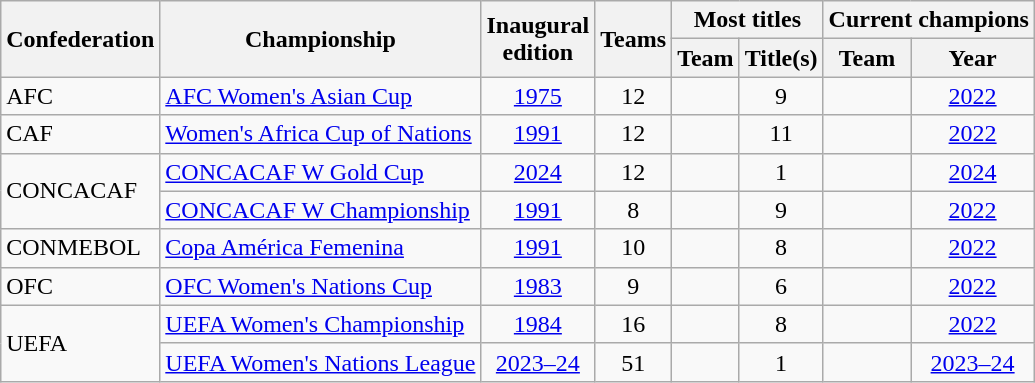<table class="wikitable sortable">
<tr>
<th rowspan=2>Confederation</th>
<th rowspan=2>Championship</th>
<th rowspan=2>Inaugural<br>edition</th>
<th rowspan=2>Teams</th>
<th colspan=2>Most titles</th>
<th colspan=2>Current champions</th>
</tr>
<tr>
<th class="unsortable">Team</th>
<th>Title(s)</th>
<th class="unsortable">Team</th>
<th>Year</th>
</tr>
<tr>
<td>AFC</td>
<td><a href='#'>AFC Women's Asian Cup</a></td>
<td align=center><a href='#'>1975</a></td>
<td align=center>12</td>
<td></td>
<td align=center>9</td>
<td></td>
<td align=center><a href='#'>2022</a></td>
</tr>
<tr>
<td>CAF</td>
<td><a href='#'>Women's Africa Cup of Nations</a></td>
<td align=center><a href='#'>1991</a></td>
<td align=center>12</td>
<td></td>
<td align=center>11</td>
<td></td>
<td align=center><a href='#'>2022</a></td>
</tr>
<tr>
<td rowspan=2>CONCACAF</td>
<td><a href='#'>CONCACAF W Gold Cup</a></td>
<td align=center><a href='#'>2024</a></td>
<td align=center>12</td>
<td></td>
<td align=center>1</td>
<td></td>
<td align=center><a href='#'>2024</a></td>
</tr>
<tr>
<td><a href='#'>CONCACAF W Championship</a></td>
<td align=center><a href='#'>1991</a></td>
<td align=center>8</td>
<td></td>
<td align=center>9</td>
<td></td>
<td align=center><a href='#'>2022</a></td>
</tr>
<tr>
<td>CONMEBOL</td>
<td><a href='#'>Copa América Femenina</a></td>
<td align=center><a href='#'>1991</a></td>
<td align=center>10</td>
<td></td>
<td align=center>8</td>
<td></td>
<td align=center><a href='#'>2022</a></td>
</tr>
<tr>
<td>OFC</td>
<td><a href='#'>OFC Women's Nations Cup</a></td>
<td align=center><a href='#'>1983</a></td>
<td align=center>9</td>
<td></td>
<td align=center>6</td>
<td></td>
<td align=center><a href='#'>2022</a></td>
</tr>
<tr>
<td rowspan=2>UEFA</td>
<td><a href='#'>UEFA Women's Championship</a></td>
<td align=center><a href='#'>1984</a></td>
<td align=center>16</td>
<td></td>
<td align=center>8</td>
<td></td>
<td align=center><a href='#'>2022</a></td>
</tr>
<tr>
<td><a href='#'>UEFA Women's Nations League</a></td>
<td align=center><a href='#'>2023–24</a></td>
<td align=center>51</td>
<td></td>
<td align=center>1</td>
<td></td>
<td align=center><a href='#'>2023–24</a></td>
</tr>
</table>
